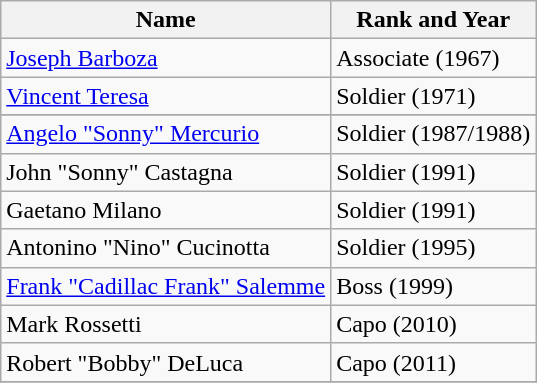<table border="1" class="wikitable sortable">
<tr>
<th>Name</th>
<th>Rank and Year</th>
</tr>
<tr>
<td><a href='#'>Joseph Barboza</a></td>
<td>Associate (1967)</td>
</tr>
<tr>
<td><a href='#'>Vincent Teresa</a></td>
<td>Soldier (1971)</td>
</tr>
<tr>
</tr>
<tr>
<td><a href='#'>Angelo "Sonny" Mercurio</a></td>
<td>Soldier (1987/1988)</td>
</tr>
<tr>
<td>John "Sonny" Castagna</td>
<td>Soldier (1991)</td>
</tr>
<tr>
<td>Gaetano Milano</td>
<td>Soldier (1991)</td>
</tr>
<tr>
<td>Antonino "Nino" Cucinotta</td>
<td>Soldier (1995)</td>
</tr>
<tr>
<td><a href='#'>Frank "Cadillac Frank" Salemme</a></td>
<td>Boss (1999)</td>
</tr>
<tr>
<td>Mark Rossetti</td>
<td>Capo (2010)</td>
</tr>
<tr>
<td>Robert "Bobby" DeLuca</td>
<td>Capo (2011)</td>
</tr>
<tr>
</tr>
</table>
